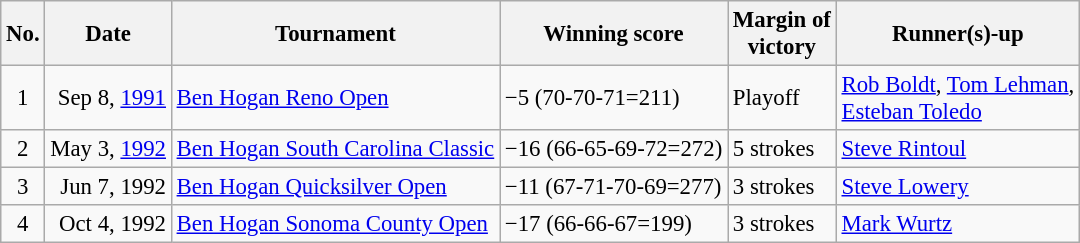<table class="wikitable" style="font-size:95%;">
<tr>
<th>No.</th>
<th>Date</th>
<th>Tournament</th>
<th>Winning score</th>
<th>Margin of<br>victory</th>
<th>Runner(s)-up</th>
</tr>
<tr>
<td align=center>1</td>
<td align=right>Sep 8, <a href='#'>1991</a></td>
<td><a href='#'>Ben Hogan Reno Open</a></td>
<td>−5 (70-70-71=211)</td>
<td>Playoff</td>
<td> <a href='#'>Rob Boldt</a>,  <a href='#'>Tom Lehman</a>,<br> <a href='#'>Esteban Toledo</a></td>
</tr>
<tr>
<td align=center>2</td>
<td align=right>May 3, <a href='#'>1992</a></td>
<td><a href='#'>Ben Hogan South Carolina Classic</a></td>
<td>−16 (66-65-69-72=272)</td>
<td>5 strokes</td>
<td> <a href='#'>Steve Rintoul</a></td>
</tr>
<tr>
<td align=center>3</td>
<td align=right>Jun 7, 1992</td>
<td><a href='#'>Ben Hogan Quicksilver Open</a></td>
<td>−11 (67-71-70-69=277)</td>
<td>3 strokes</td>
<td> <a href='#'>Steve Lowery</a></td>
</tr>
<tr>
<td align=center>4</td>
<td align=right>Oct 4, 1992</td>
<td><a href='#'>Ben Hogan Sonoma County Open</a></td>
<td>−17 (66-66-67=199)</td>
<td>3 strokes</td>
<td> <a href='#'>Mark Wurtz</a></td>
</tr>
</table>
